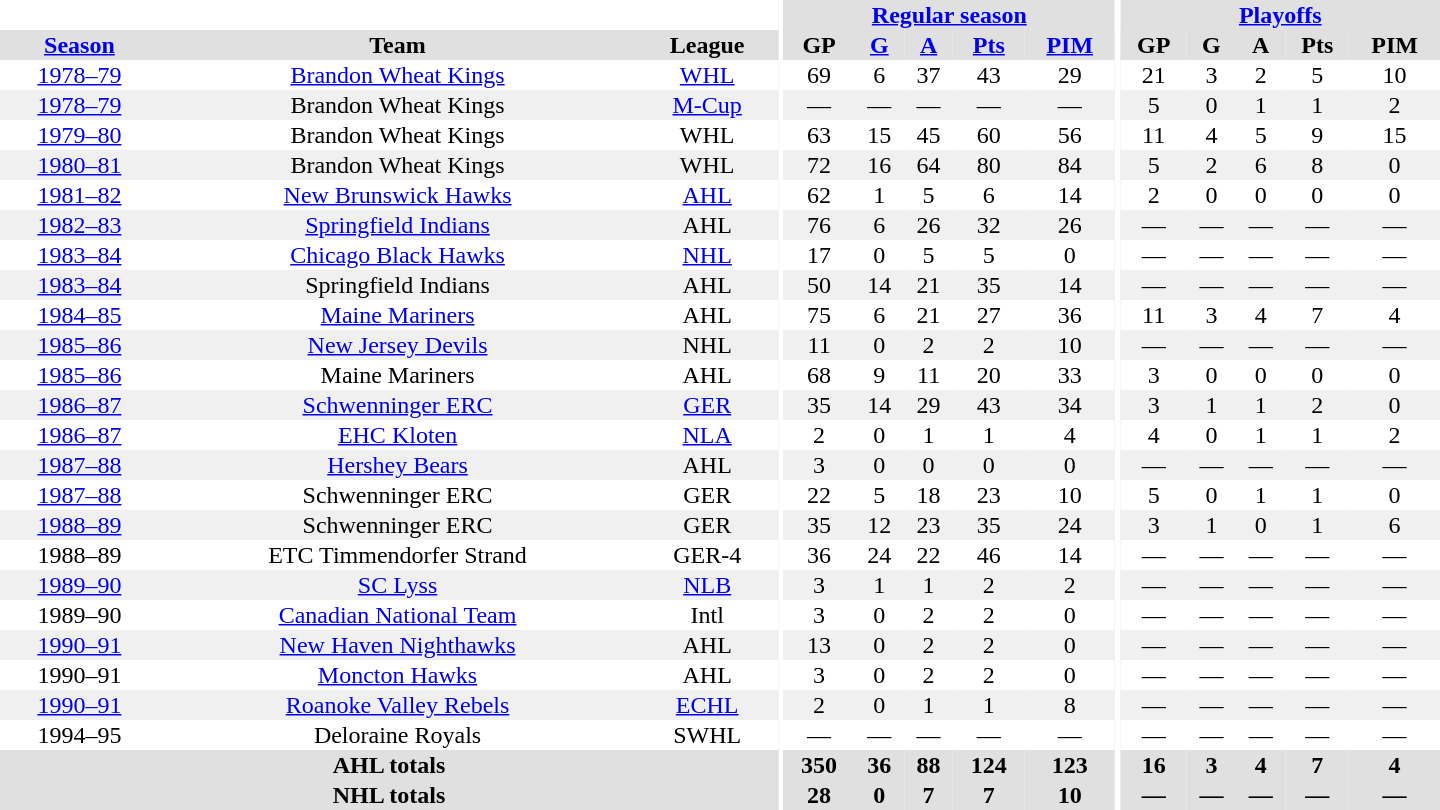<table border="0" cellpadding="1" cellspacing="0" style="text-align:center; width:60em">
<tr bgcolor="#e0e0e0">
<th colspan="3" bgcolor="#ffffff"></th>
<th rowspan="100" bgcolor="#ffffff"></th>
<th colspan="5"><a href='#'>Regular season</a></th>
<th rowspan="100" bgcolor="#ffffff"></th>
<th colspan="5"><a href='#'>Playoffs</a></th>
</tr>
<tr bgcolor="#e0e0e0">
<th><a href='#'>Season</a></th>
<th>Team</th>
<th>League</th>
<th>GP</th>
<th><a href='#'>G</a></th>
<th><a href='#'>A</a></th>
<th><a href='#'>Pts</a></th>
<th><a href='#'>PIM</a></th>
<th>GP</th>
<th>G</th>
<th>A</th>
<th>Pts</th>
<th>PIM</th>
</tr>
<tr>
<td><a href='#'>1978–79</a></td>
<td><a href='#'>Brandon Wheat Kings</a></td>
<td><a href='#'>WHL</a></td>
<td>69</td>
<td>6</td>
<td>37</td>
<td>43</td>
<td>29</td>
<td>21</td>
<td>3</td>
<td>2</td>
<td>5</td>
<td>10</td>
</tr>
<tr bgcolor="#f0f0f0">
<td><a href='#'>1978–79</a></td>
<td>Brandon Wheat Kings</td>
<td><a href='#'>M-Cup</a></td>
<td>—</td>
<td>—</td>
<td>—</td>
<td>—</td>
<td>—</td>
<td>5</td>
<td>0</td>
<td>1</td>
<td>1</td>
<td>2</td>
</tr>
<tr>
<td><a href='#'>1979–80</a></td>
<td>Brandon Wheat Kings</td>
<td>WHL</td>
<td>63</td>
<td>15</td>
<td>45</td>
<td>60</td>
<td>56</td>
<td>11</td>
<td>4</td>
<td>5</td>
<td>9</td>
<td>15</td>
</tr>
<tr bgcolor="#f0f0f0">
<td><a href='#'>1980–81</a></td>
<td>Brandon Wheat Kings</td>
<td>WHL</td>
<td>72</td>
<td>16</td>
<td>64</td>
<td>80</td>
<td>84</td>
<td>5</td>
<td>2</td>
<td>6</td>
<td>8</td>
<td>0</td>
</tr>
<tr>
<td><a href='#'>1981–82</a></td>
<td><a href='#'>New Brunswick Hawks</a></td>
<td><a href='#'>AHL</a></td>
<td>62</td>
<td>1</td>
<td>5</td>
<td>6</td>
<td>14</td>
<td>2</td>
<td>0</td>
<td>0</td>
<td>0</td>
<td>0</td>
</tr>
<tr bgcolor="#f0f0f0">
<td><a href='#'>1982–83</a></td>
<td><a href='#'>Springfield Indians</a></td>
<td>AHL</td>
<td>76</td>
<td>6</td>
<td>26</td>
<td>32</td>
<td>26</td>
<td>—</td>
<td>—</td>
<td>—</td>
<td>—</td>
<td>—</td>
</tr>
<tr>
<td><a href='#'>1983–84</a></td>
<td><a href='#'>Chicago Black Hawks</a></td>
<td><a href='#'>NHL</a></td>
<td>17</td>
<td>0</td>
<td>5</td>
<td>5</td>
<td>0</td>
<td>—</td>
<td>—</td>
<td>—</td>
<td>—</td>
<td>—</td>
</tr>
<tr bgcolor="#f0f0f0">
<td><a href='#'>1983–84</a></td>
<td>Springfield Indians</td>
<td>AHL</td>
<td>50</td>
<td>14</td>
<td>21</td>
<td>35</td>
<td>14</td>
<td>—</td>
<td>—</td>
<td>—</td>
<td>—</td>
<td>—</td>
</tr>
<tr>
<td><a href='#'>1984–85</a></td>
<td><a href='#'>Maine Mariners</a></td>
<td>AHL</td>
<td>75</td>
<td>6</td>
<td>21</td>
<td>27</td>
<td>36</td>
<td>11</td>
<td>3</td>
<td>4</td>
<td>7</td>
<td>4</td>
</tr>
<tr bgcolor="#f0f0f0">
<td><a href='#'>1985–86</a></td>
<td><a href='#'>New Jersey Devils</a></td>
<td>NHL</td>
<td>11</td>
<td>0</td>
<td>2</td>
<td>2</td>
<td>10</td>
<td>—</td>
<td>—</td>
<td>—</td>
<td>—</td>
<td>—</td>
</tr>
<tr>
<td><a href='#'>1985–86</a></td>
<td>Maine Mariners</td>
<td>AHL</td>
<td>68</td>
<td>9</td>
<td>11</td>
<td>20</td>
<td>33</td>
<td>3</td>
<td>0</td>
<td>0</td>
<td>0</td>
<td>0</td>
</tr>
<tr bgcolor="#f0f0f0">
<td><a href='#'>1986–87</a></td>
<td><a href='#'>Schwenninger ERC</a></td>
<td><a href='#'>GER</a></td>
<td>35</td>
<td>14</td>
<td>29</td>
<td>43</td>
<td>34</td>
<td>3</td>
<td>1</td>
<td>1</td>
<td>2</td>
<td>0</td>
</tr>
<tr>
<td><a href='#'>1986–87</a></td>
<td><a href='#'>EHC Kloten</a></td>
<td><a href='#'>NLA</a></td>
<td>2</td>
<td>0</td>
<td>1</td>
<td>1</td>
<td>4</td>
<td>4</td>
<td>0</td>
<td>1</td>
<td>1</td>
<td>2</td>
</tr>
<tr bgcolor="#f0f0f0">
<td><a href='#'>1987–88</a></td>
<td><a href='#'>Hershey Bears</a></td>
<td>AHL</td>
<td>3</td>
<td>0</td>
<td>0</td>
<td>0</td>
<td>0</td>
<td>—</td>
<td>—</td>
<td>—</td>
<td>—</td>
<td>—</td>
</tr>
<tr>
<td><a href='#'>1987–88</a></td>
<td>Schwenninger ERC</td>
<td>GER</td>
<td>22</td>
<td>5</td>
<td>18</td>
<td>23</td>
<td>10</td>
<td>5</td>
<td>0</td>
<td>1</td>
<td>1</td>
<td>0</td>
</tr>
<tr bgcolor="#f0f0f0">
<td><a href='#'>1988–89</a></td>
<td>Schwenninger ERC</td>
<td>GER</td>
<td>35</td>
<td>12</td>
<td>23</td>
<td>35</td>
<td>24</td>
<td>3</td>
<td>1</td>
<td>0</td>
<td>1</td>
<td>6</td>
</tr>
<tr>
<td>1988–89</td>
<td>ETC Timmendorfer Strand</td>
<td>GER-4</td>
<td>36</td>
<td>24</td>
<td>22</td>
<td>46</td>
<td>14</td>
<td>—</td>
<td>—</td>
<td>—</td>
<td>—</td>
<td>—</td>
</tr>
<tr bgcolor="#f0f0f0">
<td><a href='#'>1989–90</a></td>
<td><a href='#'>SC Lyss</a></td>
<td><a href='#'>NLB</a></td>
<td>3</td>
<td>1</td>
<td>1</td>
<td>2</td>
<td>2</td>
<td>—</td>
<td>—</td>
<td>—</td>
<td>—</td>
<td>—</td>
</tr>
<tr>
<td>1989–90</td>
<td><a href='#'>Canadian National Team</a></td>
<td>Intl</td>
<td>3</td>
<td>0</td>
<td>2</td>
<td>2</td>
<td>0</td>
<td>—</td>
<td>—</td>
<td>—</td>
<td>—</td>
<td>—</td>
</tr>
<tr bgcolor="#f0f0f0">
<td><a href='#'>1990–91</a></td>
<td><a href='#'>New Haven Nighthawks</a></td>
<td>AHL</td>
<td>13</td>
<td>0</td>
<td>2</td>
<td>2</td>
<td>0</td>
<td>—</td>
<td>—</td>
<td>—</td>
<td>—</td>
<td>—</td>
</tr>
<tr>
<td>1990–91</td>
<td><a href='#'>Moncton Hawks</a></td>
<td>AHL</td>
<td>3</td>
<td>0</td>
<td>2</td>
<td>2</td>
<td>0</td>
<td>—</td>
<td>—</td>
<td>—</td>
<td>—</td>
<td>—</td>
</tr>
<tr bgcolor="#f0f0f0">
<td><a href='#'>1990–91</a></td>
<td><a href='#'>Roanoke Valley Rebels</a></td>
<td><a href='#'>ECHL</a></td>
<td>2</td>
<td>0</td>
<td>1</td>
<td>1</td>
<td>8</td>
<td>—</td>
<td>—</td>
<td>—</td>
<td>—</td>
<td>—</td>
</tr>
<tr>
<td>1994–95</td>
<td>Deloraine Royals</td>
<td>SWHL</td>
<td>—</td>
<td>—</td>
<td>—</td>
<td>—</td>
<td>—</td>
<td>—</td>
<td>—</td>
<td>—</td>
<td>—</td>
<td>—</td>
</tr>
<tr bgcolor="#e0e0e0">
<th colspan="3">AHL totals</th>
<th>350</th>
<th>36</th>
<th>88</th>
<th>124</th>
<th>123</th>
<th>16</th>
<th>3</th>
<th>4</th>
<th>7</th>
<th>4</th>
</tr>
<tr bgcolor="#e0e0e0">
<th colspan="3">NHL totals</th>
<th>28</th>
<th>0</th>
<th>7</th>
<th>7</th>
<th>10</th>
<th>—</th>
<th>—</th>
<th>—</th>
<th>—</th>
<th>—</th>
</tr>
</table>
